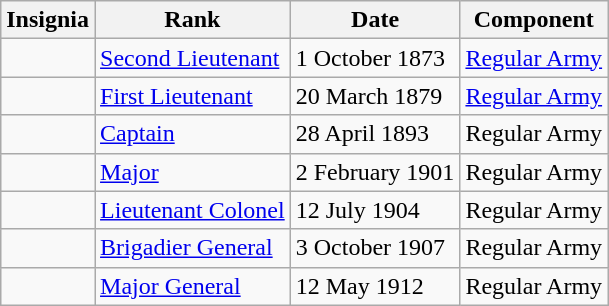<table class="wikitable">
<tr>
<th>Insignia</th>
<th>Rank</th>
<th>Date</th>
<th>Component</th>
</tr>
<tr>
<td></td>
<td><a href='#'>Second Lieutenant</a></td>
<td>1 October 1873</td>
<td><a href='#'>Regular Army</a></td>
</tr>
<tr>
<td></td>
<td><a href='#'>First Lieutenant</a></td>
<td>20 March 1879</td>
<td><a href='#'>Regular Army</a></td>
</tr>
<tr>
<td></td>
<td><a href='#'>Captain</a></td>
<td>28 April 1893</td>
<td>Regular Army</td>
</tr>
<tr>
<td></td>
<td><a href='#'>Major</a></td>
<td>2 February 1901</td>
<td>Regular Army</td>
</tr>
<tr>
<td></td>
<td><a href='#'>Lieutenant Colonel</a></td>
<td>12 July 1904</td>
<td>Regular Army</td>
</tr>
<tr>
<td></td>
<td><a href='#'>Brigadier General</a></td>
<td>3 October 1907</td>
<td>Regular Army</td>
</tr>
<tr>
<td></td>
<td><a href='#'>Major General</a></td>
<td>12 May 1912</td>
<td>Regular Army</td>
</tr>
</table>
